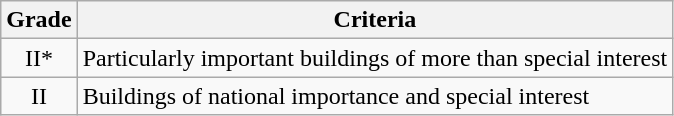<table class="wikitable">
<tr>
<th>Grade</th>
<th>Criteria</th>
</tr>
<tr>
<td align="center" >II*</td>
<td>Particularly important buildings of more than special interest</td>
</tr>
<tr>
<td align="center" >II</td>
<td>Buildings of national importance and special interest</td>
</tr>
</table>
